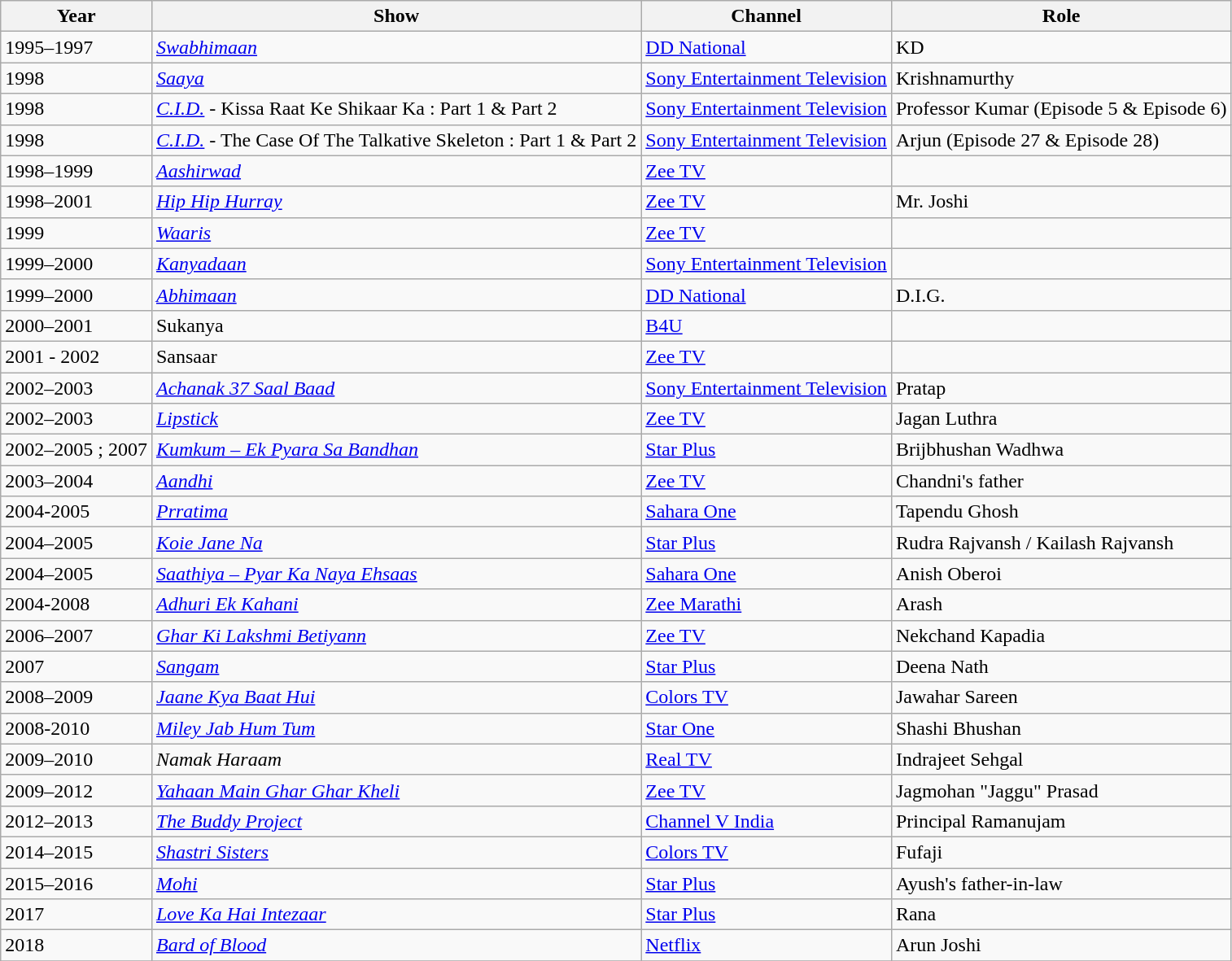<table class="wikitable">
<tr>
<th>Year</th>
<th>Show</th>
<th>Channel</th>
<th>Role</th>
</tr>
<tr>
<td>1995–1997</td>
<td><em><a href='#'>Swabhimaan</a></em></td>
<td><a href='#'>DD National</a></td>
<td>KD</td>
</tr>
<tr>
<td>1998</td>
<td><em><a href='#'>Saaya</a></em></td>
<td><a href='#'>Sony Entertainment Television</a></td>
<td>Krishnamurthy</td>
</tr>
<tr>
<td>1998</td>
<td><em><a href='#'>C.I.D.</a></em> - Kissa Raat Ke Shikaar Ka : Part 1 & Part 2</td>
<td><a href='#'>Sony Entertainment Television</a></td>
<td>Professor Kumar (Episode 5 & Episode 6)</td>
</tr>
<tr>
<td>1998</td>
<td><em><a href='#'>C.I.D.</a></em> - The Case Of The Talkative Skeleton : Part 1 & Part 2</td>
<td><a href='#'>Sony Entertainment Television</a></td>
<td>Arjun (Episode 27 & Episode 28)</td>
</tr>
<tr>
<td>1998–1999</td>
<td><em><a href='#'>Aashirwad</a></em></td>
<td><a href='#'>Zee TV</a></td>
<td></td>
</tr>
<tr>
<td>1998–2001</td>
<td><em><a href='#'>Hip Hip Hurray</a></em></td>
<td><a href='#'>Zee TV</a></td>
<td>Mr. Joshi</td>
</tr>
<tr>
<td>1999</td>
<td><em><a href='#'>Waaris</a></em></td>
<td><a href='#'>Zee TV</a></td>
<td></td>
</tr>
<tr>
<td>1999–2000</td>
<td><em><a href='#'>Kanyadaan</a></em></td>
<td><a href='#'>Sony Entertainment Television</a></td>
<td></td>
</tr>
<tr>
<td>1999–2000</td>
<td><em><a href='#'>Abhimaan</a></em></td>
<td><a href='#'>DD National</a></td>
<td>D.I.G.</td>
</tr>
<tr>
<td>2000–2001</td>
<td>Sukanya</td>
<td><a href='#'>B4U</a></td>
<td></td>
</tr>
<tr>
<td>2001 - 2002</td>
<td>Sansaar</td>
<td><a href='#'>Zee TV</a></td>
<td></td>
</tr>
<tr>
<td>2002–2003</td>
<td><em><a href='#'>Achanak 37 Saal Baad</a></em></td>
<td><a href='#'>Sony Entertainment Television</a></td>
<td>Pratap</td>
</tr>
<tr>
<td>2002–2003</td>
<td><em><a href='#'>Lipstick</a></em></td>
<td><a href='#'>Zee TV</a></td>
<td>Jagan Luthra</td>
</tr>
<tr>
<td>2002–2005 ; 2007</td>
<td><em><a href='#'>Kumkum – Ek Pyara Sa Bandhan</a></em></td>
<td><a href='#'>Star Plus</a></td>
<td>Brijbhushan Wadhwa</td>
</tr>
<tr>
<td>2003–2004</td>
<td><em><a href='#'>Aandhi</a></em></td>
<td><a href='#'>Zee TV</a></td>
<td>Chandni's father</td>
</tr>
<tr>
<td>2004-2005</td>
<td><em><a href='#'>Prratima</a></em></td>
<td><a href='#'>Sahara One</a></td>
<td>Tapendu Ghosh</td>
</tr>
<tr>
<td>2004–2005</td>
<td><em><a href='#'>Koie Jane Na</a></em></td>
<td><a href='#'>Star Plus</a></td>
<td>Rudra Rajvansh / Kailash Rajvansh</td>
</tr>
<tr>
<td>2004–2005</td>
<td><em><a href='#'>Saathiya – Pyar Ka Naya Ehsaas</a></em></td>
<td><a href='#'>Sahara One</a></td>
<td>Anish Oberoi</td>
</tr>
<tr>
<td>2004-2008</td>
<td><em><a href='#'>Adhuri Ek Kahani</a></em></td>
<td><a href='#'>Zee Marathi</a></td>
<td>Arash</td>
</tr>
<tr>
<td>2006–2007</td>
<td><em><a href='#'>Ghar Ki Lakshmi Betiyann</a></em></td>
<td><a href='#'>Zee TV</a></td>
<td>Nekchand Kapadia</td>
</tr>
<tr>
<td>2007</td>
<td><em><a href='#'>Sangam</a></em></td>
<td><a href='#'>Star Plus</a></td>
<td>Deena Nath</td>
</tr>
<tr>
<td>2008–2009</td>
<td><em><a href='#'>Jaane Kya Baat Hui</a></em></td>
<td><a href='#'>Colors TV</a></td>
<td>Jawahar Sareen</td>
</tr>
<tr>
<td>2008-2010</td>
<td><em><a href='#'>Miley Jab Hum Tum</a></em></td>
<td><a href='#'>Star One</a></td>
<td>Shashi Bhushan</td>
</tr>
<tr>
<td>2009–2010</td>
<td><em>Namak Haraam</em></td>
<td><a href='#'>Real TV</a></td>
<td>Indrajeet Sehgal</td>
</tr>
<tr>
<td>2009–2012</td>
<td><em><a href='#'>Yahaan Main Ghar Ghar Kheli</a></em></td>
<td><a href='#'>Zee TV</a></td>
<td>Jagmohan "Jaggu" Prasad</td>
</tr>
<tr>
<td>2012–2013</td>
<td><em><a href='#'>The Buddy Project</a></em></td>
<td><a href='#'>Channel V India</a></td>
<td>Principal Ramanujam</td>
</tr>
<tr>
<td>2014–2015</td>
<td><em><a href='#'>Shastri Sisters</a></em></td>
<td><a href='#'>Colors TV</a></td>
<td>Fufaji</td>
</tr>
<tr>
<td>2015–2016</td>
<td><em><a href='#'>Mohi</a></em></td>
<td><a href='#'>Star Plus</a></td>
<td>Ayush's father-in-law</td>
</tr>
<tr>
<td>2017</td>
<td><em><a href='#'>Love Ka Hai Intezaar</a></em></td>
<td><a href='#'>Star Plus</a></td>
<td>Rana</td>
</tr>
<tr>
<td>2018</td>
<td><em><a href='#'>Bard of Blood</a></em></td>
<td><a href='#'>Netflix</a></td>
<td>Arun Joshi</td>
</tr>
<tr>
</tr>
</table>
